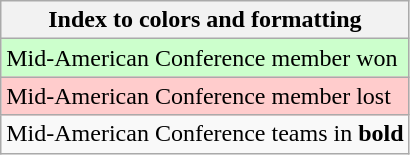<table class="wikitable">
<tr>
<th>Index to colors and formatting</th>
</tr>
<tr style="background:#cfc;">
<td>Mid-American Conference member won</td>
</tr>
<tr style="background:#fcc;">
<td>Mid-American Conference member lost</td>
</tr>
<tr>
<td>Mid-American Conference teams in <strong>bold</strong></td>
</tr>
</table>
